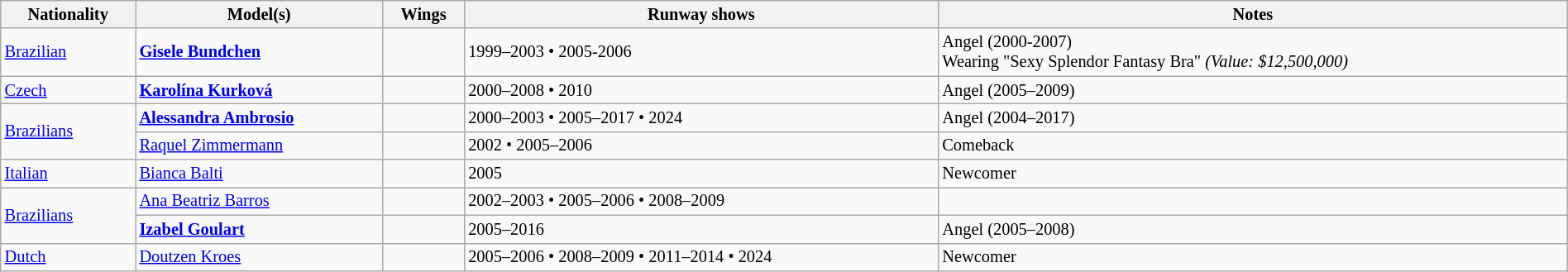<table class="wikitable" style="font-size:85%; width:100%;">
<tr>
<th>Nationality</th>
<th>Model(s)</th>
<th>Wings</th>
<th>Runway shows</th>
<th>Notes</th>
</tr>
<tr>
<td> <a href='#'>Brazilian</a></td>
<td><strong><a href='#'>Gisele Bundchen</a></strong></td>
<td align="center"></td>
<td>1999–2003 • 2005-2006</td>
<td> Angel (2000-2007)<br>Wearing "Sexy Splendor Fantasy Bra" <em>(Value: $12,500,000)</em></td>
</tr>
<tr>
<td> <a href='#'>Czech</a></td>
<td><strong><a href='#'>Karolína Kurková</a></strong></td>
<td></td>
<td>2000–2008 • 2010</td>
<td> Angel (2005–2009)</td>
</tr>
<tr>
<td rowspan="2"> <a href='#'>Brazilians</a></td>
<td><strong><a href='#'>Alessandra Ambrosio</a></strong></td>
<td></td>
<td>2000–2003 • 2005–2017 • 2024</td>
<td> Angel (2004–2017)</td>
</tr>
<tr>
<td><a href='#'>Raquel Zimmermann</a></td>
<td></td>
<td>2002 • 2005–2006</td>
<td>Comeback</td>
</tr>
<tr>
<td> <a href='#'>Italian</a></td>
<td><a href='#'>Bianca Balti</a></td>
<td></td>
<td>2005</td>
<td>Newcomer</td>
</tr>
<tr>
<td rowspan="2"> <a href='#'>Brazilians</a></td>
<td><a href='#'>Ana Beatriz Barros</a></td>
<td align="center"></td>
<td>2002–2003 • 2005–2006 • 2008–2009</td>
<td></td>
</tr>
<tr>
<td><strong><a href='#'>Izabel Goulart</a></strong></td>
<td></td>
<td>2005–2016</td>
<td> Angel (2005–2008)</td>
</tr>
<tr>
<td> <a href='#'>Dutch</a></td>
<td><a href='#'>Doutzen Kroes</a></td>
<td></td>
<td>2005–2006 • 2008–2009 • 2011–2014 • 2024</td>
<td>Newcomer</td>
</tr>
</table>
